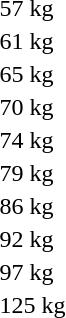<table>
<tr>
<td rowspan=2>57 kg<br></td>
<td rowspan=2></td>
<td rowspan=2></td>
<td></td>
</tr>
<tr>
<td></td>
</tr>
<tr>
<td rowspan=2>61 kg<br></td>
<td rowspan=2></td>
<td rowspan=2></td>
<td></td>
</tr>
<tr>
<td></td>
</tr>
<tr>
<td rowspan=2>65 kg<br></td>
<td rowspan=2></td>
<td rowspan=2></td>
<td></td>
</tr>
<tr>
<td></td>
</tr>
<tr>
<td rowspan=2>70 kg<br></td>
<td rowspan=2></td>
<td rowspan=2></td>
<td></td>
</tr>
<tr>
<td></td>
</tr>
<tr>
<td rowspan=2>74 kg<br></td>
<td rowspan=2></td>
<td rowspan=2></td>
<td></td>
</tr>
<tr>
<td></td>
</tr>
<tr>
<td rowspan=2>79 kg<br></td>
<td rowspan=2></td>
<td rowspan=2></td>
<td></td>
</tr>
<tr>
<td></td>
</tr>
<tr>
<td rowspan=2>86 kg<br></td>
<td rowspan=2></td>
<td rowspan=2></td>
<td></td>
</tr>
<tr>
<td></td>
</tr>
<tr>
<td rowspan=2>92 kg<br></td>
<td rowspan=2></td>
<td rowspan=2></td>
<td></td>
</tr>
<tr>
<td></td>
</tr>
<tr>
<td rowspan=2>97 kg<br></td>
<td rowspan=2></td>
<td rowspan=2></td>
<td></td>
</tr>
<tr>
<td></td>
</tr>
<tr>
<td rowspan=2>125 kg<br></td>
<td rowspan=2></td>
<td rowspan=2></td>
<td></td>
</tr>
<tr>
<td></td>
</tr>
</table>
